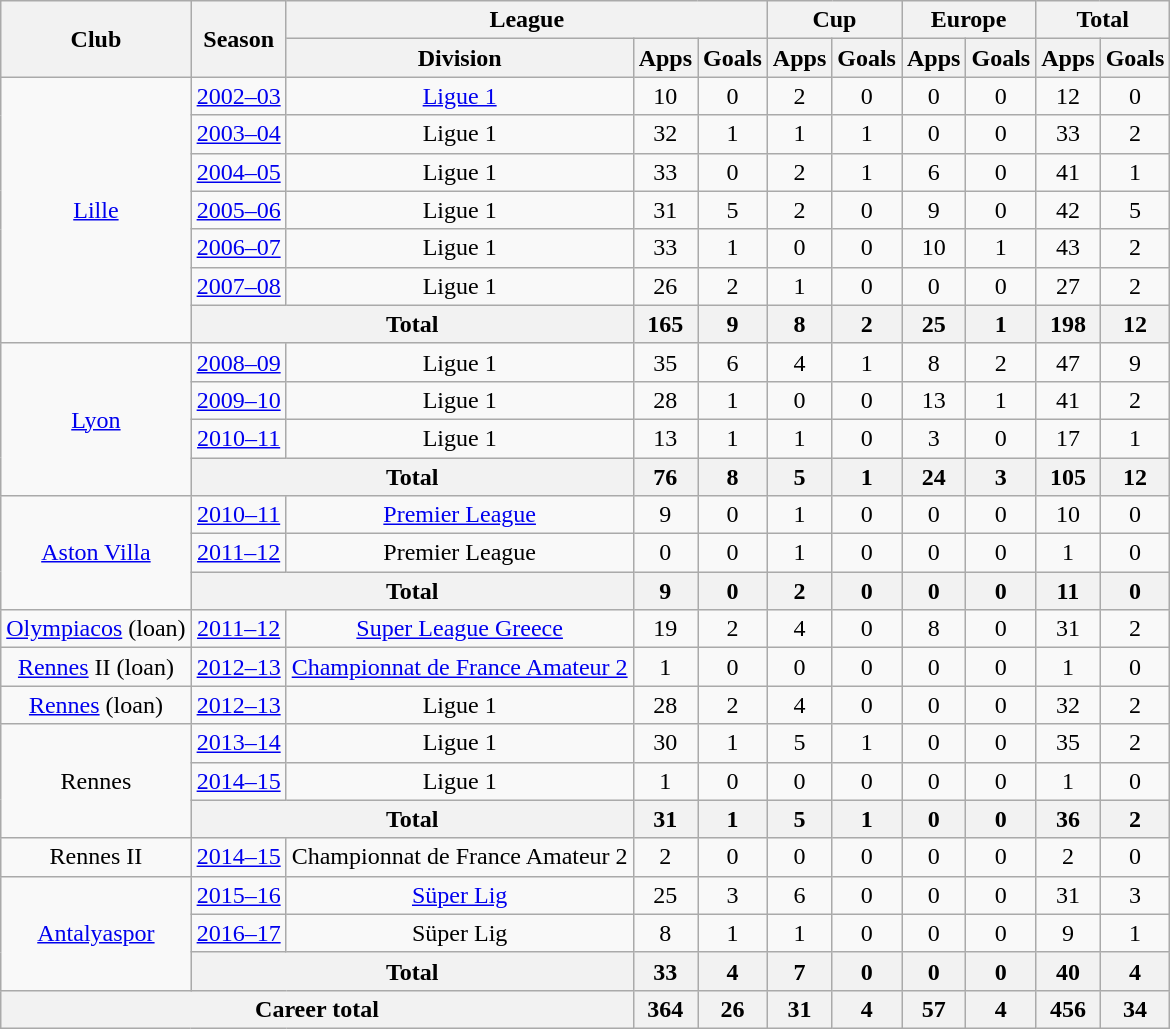<table class="wikitable" style="text-align:center">
<tr>
<th rowspan="2">Club</th>
<th rowspan="2">Season</th>
<th colspan="3">League</th>
<th colspan="2">Cup</th>
<th colspan="2">Europe</th>
<th colspan="2">Total</th>
</tr>
<tr>
<th>Division</th>
<th>Apps</th>
<th>Goals</th>
<th>Apps</th>
<th>Goals</th>
<th>Apps</th>
<th>Goals</th>
<th>Apps</th>
<th>Goals</th>
</tr>
<tr>
<td rowspan="7"><a href='#'>Lille</a></td>
<td><a href='#'>2002–03</a></td>
<td><a href='#'>Ligue 1</a></td>
<td>10</td>
<td>0</td>
<td>2</td>
<td>0</td>
<td>0</td>
<td>0</td>
<td>12</td>
<td>0</td>
</tr>
<tr>
<td><a href='#'>2003–04</a></td>
<td>Ligue 1</td>
<td>32</td>
<td>1</td>
<td>1</td>
<td>1</td>
<td>0</td>
<td>0</td>
<td>33</td>
<td>2</td>
</tr>
<tr>
<td><a href='#'>2004–05</a></td>
<td>Ligue 1</td>
<td>33</td>
<td>0</td>
<td>2</td>
<td>1</td>
<td>6</td>
<td>0</td>
<td>41</td>
<td>1</td>
</tr>
<tr>
<td><a href='#'>2005–06</a></td>
<td>Ligue 1</td>
<td>31</td>
<td>5</td>
<td>2</td>
<td>0</td>
<td>9</td>
<td>0</td>
<td>42</td>
<td>5</td>
</tr>
<tr>
<td><a href='#'>2006–07</a></td>
<td>Ligue 1</td>
<td>33</td>
<td>1</td>
<td>0</td>
<td>0</td>
<td>10</td>
<td>1</td>
<td>43</td>
<td>2</td>
</tr>
<tr>
<td><a href='#'>2007–08</a></td>
<td>Ligue 1</td>
<td>26</td>
<td>2</td>
<td>1</td>
<td>0</td>
<td>0</td>
<td>0</td>
<td>27</td>
<td>2</td>
</tr>
<tr>
<th colspan="2">Total</th>
<th>165</th>
<th>9</th>
<th>8</th>
<th>2</th>
<th>25</th>
<th>1</th>
<th>198</th>
<th>12</th>
</tr>
<tr>
<td rowspan="4"><a href='#'>Lyon</a></td>
<td><a href='#'>2008–09</a></td>
<td>Ligue 1</td>
<td>35</td>
<td>6</td>
<td>4</td>
<td>1</td>
<td>8</td>
<td>2</td>
<td>47</td>
<td>9</td>
</tr>
<tr>
<td><a href='#'>2009–10</a></td>
<td>Ligue 1</td>
<td>28</td>
<td>1</td>
<td>0</td>
<td>0</td>
<td>13</td>
<td>1</td>
<td>41</td>
<td>2</td>
</tr>
<tr>
<td><a href='#'>2010–11</a></td>
<td>Ligue 1</td>
<td>13</td>
<td>1</td>
<td>1</td>
<td>0</td>
<td>3</td>
<td>0</td>
<td>17</td>
<td>1</td>
</tr>
<tr>
<th colspan="2">Total</th>
<th>76</th>
<th>8</th>
<th>5</th>
<th>1</th>
<th>24</th>
<th>3</th>
<th>105</th>
<th>12</th>
</tr>
<tr>
<td rowspan="3"><a href='#'>Aston Villa</a></td>
<td><a href='#'>2010–11</a></td>
<td><a href='#'>Premier League</a></td>
<td>9</td>
<td>0</td>
<td>1</td>
<td>0</td>
<td>0</td>
<td>0</td>
<td>10</td>
<td>0</td>
</tr>
<tr>
<td><a href='#'>2011–12</a></td>
<td>Premier League</td>
<td>0</td>
<td>0</td>
<td>1</td>
<td>0</td>
<td>0</td>
<td>0</td>
<td>1</td>
<td>0</td>
</tr>
<tr>
<th colspan="2">Total</th>
<th>9</th>
<th>0</th>
<th>2</th>
<th>0</th>
<th>0</th>
<th>0</th>
<th>11</th>
<th>0</th>
</tr>
<tr>
<td><a href='#'>Olympiacos</a> (loan)</td>
<td><a href='#'>2011–12</a></td>
<td><a href='#'>Super League Greece</a></td>
<td>19</td>
<td>2</td>
<td>4</td>
<td>0</td>
<td>8</td>
<td>0</td>
<td>31</td>
<td>2</td>
</tr>
<tr>
<td><a href='#'>Rennes</a> II (loan)</td>
<td><a href='#'>2012–13</a></td>
<td><a href='#'>Championnat de France Amateur 2</a></td>
<td>1</td>
<td>0</td>
<td>0</td>
<td>0</td>
<td>0</td>
<td>0</td>
<td>1</td>
<td>0</td>
</tr>
<tr>
<td><a href='#'>Rennes</a> (loan)</td>
<td><a href='#'>2012–13</a></td>
<td>Ligue 1</td>
<td>28</td>
<td>2</td>
<td>4</td>
<td>0</td>
<td>0</td>
<td>0</td>
<td>32</td>
<td>2</td>
</tr>
<tr>
<td rowspan="3">Rennes</td>
<td><a href='#'>2013–14</a></td>
<td>Ligue 1</td>
<td>30</td>
<td>1</td>
<td>5</td>
<td>1</td>
<td>0</td>
<td>0</td>
<td>35</td>
<td>2</td>
</tr>
<tr>
<td><a href='#'>2014–15</a></td>
<td>Ligue 1</td>
<td>1</td>
<td>0</td>
<td>0</td>
<td>0</td>
<td>0</td>
<td>0</td>
<td>1</td>
<td>0</td>
</tr>
<tr>
<th colspan="2">Total</th>
<th>31</th>
<th>1</th>
<th>5</th>
<th>1</th>
<th>0</th>
<th>0</th>
<th>36</th>
<th>2</th>
</tr>
<tr>
<td>Rennes II</td>
<td><a href='#'>2014–15</a></td>
<td>Championnat de France Amateur 2</td>
<td>2</td>
<td>0</td>
<td>0</td>
<td>0</td>
<td>0</td>
<td>0</td>
<td>2</td>
<td>0</td>
</tr>
<tr>
<td rowspan="3"><a href='#'>Antalyaspor</a></td>
<td><a href='#'>2015–16</a></td>
<td><a href='#'>Süper Lig</a></td>
<td>25</td>
<td>3</td>
<td>6</td>
<td>0</td>
<td>0</td>
<td>0</td>
<td>31</td>
<td>3</td>
</tr>
<tr>
<td><a href='#'>2016–17</a></td>
<td>Süper Lig</td>
<td>8</td>
<td>1</td>
<td>1</td>
<td>0</td>
<td>0</td>
<td>0</td>
<td>9</td>
<td>1</td>
</tr>
<tr>
<th colspan="2">Total</th>
<th>33</th>
<th>4</th>
<th>7</th>
<th>0</th>
<th>0</th>
<th>0</th>
<th>40</th>
<th>4</th>
</tr>
<tr>
<th colspan="3">Career total</th>
<th>364</th>
<th>26</th>
<th>31</th>
<th>4</th>
<th>57</th>
<th>4</th>
<th>456</th>
<th>34</th>
</tr>
</table>
